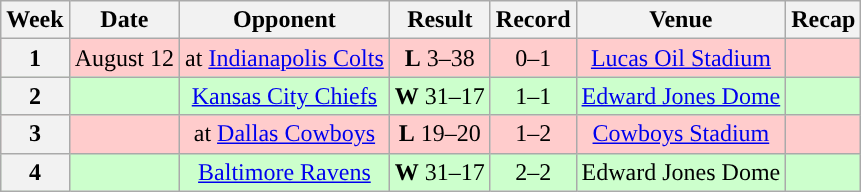<table class="wikitable" style="text-align:center">
<tr>
<th>Week</th>
<th>Date</th>
<th>Opponent</th>
<th>Result</th>
<th>Record</th>
<th>Venue</th>
<th>Recap</th>
</tr>
<tr style="background:#fcc">
<th>1</th>
<td>August 12</td>
<td>at <a href='#'>Indianapolis Colts</a></td>
<td><strong>L</strong> 3–38</td>
<td>0–1</td>
<td><a href='#'>Lucas Oil Stadium</a></td>
<td></td>
</tr>
<tr style="background:#cfc">
<th>2</th>
<td></td>
<td><a href='#'>Kansas City Chiefs</a></td>
<td><strong>W</strong> 31–17</td>
<td>1–1</td>
<td><a href='#'>Edward Jones Dome</a></td>
<td></td>
</tr>
<tr style="background:#fcc">
<th>3</th>
<td></td>
<td>at <a href='#'>Dallas Cowboys</a></td>
<td><strong>L</strong> 19–20</td>
<td>1–2</td>
<td><a href='#'>Cowboys Stadium</a></td>
<td></td>
</tr>
<tr style="background:#cfc">
<th>4</th>
<td></td>
<td><a href='#'>Baltimore Ravens</a></td>
<td><strong>W</strong> 31–17</td>
<td>2–2</td>
<td>Edward Jones Dome</td>
<td></td>
</tr>
</table>
